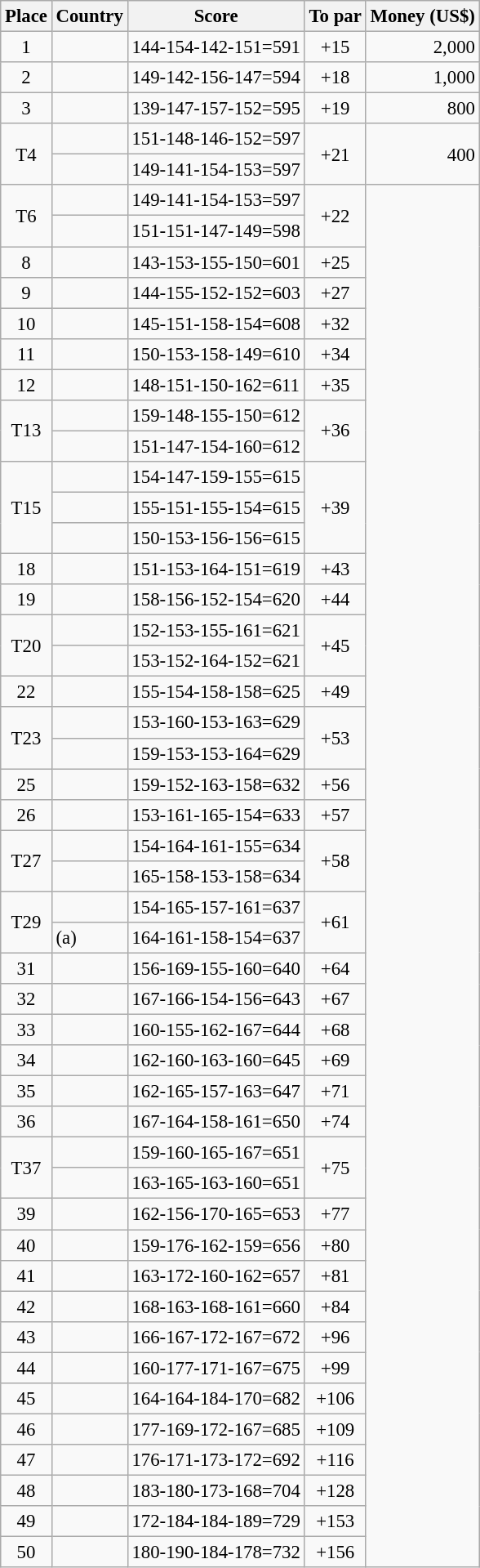<table class="wikitable" style="font-size:95%;">
<tr>
<th>Place</th>
<th>Country</th>
<th>Score</th>
<th>To par</th>
<th>Money (US$)</th>
</tr>
<tr>
<td align=center>1</td>
<td></td>
<td>144-154-142-151=591</td>
<td align=center>+15</td>
<td align=right>2,000</td>
</tr>
<tr>
<td align=center>2</td>
<td></td>
<td>149-142-156-147=594</td>
<td align=center>+18</td>
<td align=right>1,000</td>
</tr>
<tr>
<td align=center>3</td>
<td></td>
<td>139-147-157-152=595</td>
<td align=center>+19</td>
<td align="right">800</td>
</tr>
<tr>
<td rowspan=2 align=center>T4</td>
<td></td>
<td>151-148-146-152=597</td>
<td rowspan=2 align=center>+21</td>
<td rowspan=2 align=right>400</td>
</tr>
<tr>
<td></td>
<td>149-141-154-153=597</td>
</tr>
<tr>
<td rowspan=2 align=center>T6</td>
<td></td>
<td>149-141-154-153=597</td>
<td rowspan=2 align=center>+22</td>
<td rowspan=45></td>
</tr>
<tr>
<td></td>
<td>151-151-147-149=598</td>
</tr>
<tr>
<td align=center>8</td>
<td></td>
<td>143-153-155-150=601</td>
<td align=center>+25</td>
</tr>
<tr>
<td align=center>9</td>
<td></td>
<td>144-155-152-152=603</td>
<td align=center>+27</td>
</tr>
<tr>
<td align=center>10</td>
<td></td>
<td>145-151-158-154=608</td>
<td align=center>+32</td>
</tr>
<tr>
<td align=center>11</td>
<td></td>
<td>150-153-158-149=610</td>
<td align=center>+34</td>
</tr>
<tr>
<td align=center>12</td>
<td></td>
<td>148-151-150-162=611</td>
<td align=center>+35</td>
</tr>
<tr>
<td rowspan=2 align=center>T13</td>
<td></td>
<td>159-148-155-150=612</td>
<td rowspan=2 align=center>+36</td>
</tr>
<tr>
<td></td>
<td>151-147-154-160=612</td>
</tr>
<tr>
<td rowspan=3 align=center>T15</td>
<td></td>
<td>154-147-159-155=615</td>
<td rowspan=3 align=center>+39</td>
</tr>
<tr>
<td></td>
<td>155-151-155-154=615</td>
</tr>
<tr>
<td></td>
<td>150-153-156-156=615</td>
</tr>
<tr>
<td align=center>18</td>
<td></td>
<td>151-153-164-151=619</td>
<td align=center>+43</td>
</tr>
<tr>
<td align=center>19</td>
<td></td>
<td>158-156-152-154=620</td>
<td align=center>+44</td>
</tr>
<tr>
<td rowspan=2 align=center>T20</td>
<td></td>
<td>152-153-155-161=621</td>
<td rowspan=2 align=center>+45</td>
</tr>
<tr>
<td></td>
<td>153-152-164-152=621</td>
</tr>
<tr>
<td align=center>22</td>
<td></td>
<td>155-154-158-158=625</td>
<td align=center>+49</td>
</tr>
<tr>
<td rowspan=2 align=center>T23</td>
<td></td>
<td>153-160-153-163=629</td>
<td rowspan=2 align=center>+53</td>
</tr>
<tr>
<td></td>
<td>159-153-153-164=629</td>
</tr>
<tr>
<td align=center>25</td>
<td></td>
<td>159-152-163-158=632</td>
<td align=center>+56</td>
</tr>
<tr>
<td align=center>26</td>
<td></td>
<td>153-161-165-154=633</td>
<td align=center>+57</td>
</tr>
<tr>
<td rowspan=2 align=center>T27</td>
<td></td>
<td>154-164-161-155=634</td>
<td rowspan=2 align=center>+58</td>
</tr>
<tr>
<td></td>
<td>165-158-153-158=634</td>
</tr>
<tr>
<td rowspan=2 align=center>T29</td>
<td></td>
<td>154-165-157-161=637</td>
<td rowspan=2 align=center>+61</td>
</tr>
<tr>
<td> (a)</td>
<td>164-161-158-154=637</td>
</tr>
<tr>
<td align=center>31</td>
<td></td>
<td>156-169-155-160=640</td>
<td align=center>+64</td>
</tr>
<tr>
<td align=center>32</td>
<td></td>
<td>167-166-154-156=643</td>
<td align=center>+67</td>
</tr>
<tr>
<td align=center>33</td>
<td></td>
<td>160-155-162-167=644</td>
<td align=center>+68</td>
</tr>
<tr>
<td align=center>34</td>
<td></td>
<td>162-160-163-160=645</td>
<td align=center>+69</td>
</tr>
<tr>
<td align=center>35</td>
<td></td>
<td>162-165-157-163=647</td>
<td align=center>+71</td>
</tr>
<tr>
<td align=center>36</td>
<td></td>
<td>167-164-158-161=650</td>
<td align=center>+74</td>
</tr>
<tr>
<td rowspan=2 align=center>T37</td>
<td></td>
<td>159-160-165-167=651</td>
<td rowspan=2 align=center>+75</td>
</tr>
<tr>
<td></td>
<td>163-165-163-160=651</td>
</tr>
<tr>
<td align=center>39</td>
<td></td>
<td>162-156-170-165=653</td>
<td align=center>+77</td>
</tr>
<tr>
<td align=center>40</td>
<td></td>
<td>159-176-162-159=656</td>
<td align=center>+80</td>
</tr>
<tr>
<td align=center>41</td>
<td></td>
<td>163-172-160-162=657</td>
<td align=center>+81</td>
</tr>
<tr>
<td align=center>42</td>
<td></td>
<td>168-163-168-161=660</td>
<td align=center>+84</td>
</tr>
<tr>
<td align=center>43</td>
<td></td>
<td>166-167-172-167=672</td>
<td align=center>+96</td>
</tr>
<tr>
<td align=center>44</td>
<td></td>
<td>160-177-171-167=675</td>
<td align=center>+99</td>
</tr>
<tr>
<td align=center>45</td>
<td></td>
<td>164-164-184-170=682</td>
<td align=center>+106</td>
</tr>
<tr>
<td align=center>46</td>
<td></td>
<td>177-169-172-167=685</td>
<td align=center>+109</td>
</tr>
<tr>
<td align=center>47</td>
<td></td>
<td>176-171-173-172=692</td>
<td align=center>+116</td>
</tr>
<tr>
<td align=center>48</td>
<td></td>
<td>183-180-173-168=704</td>
<td align=center>+128</td>
</tr>
<tr>
<td align=center>49</td>
<td></td>
<td>172-184-184-189=729</td>
<td align=center>+153</td>
</tr>
<tr>
<td align=center>50</td>
<td></td>
<td>180-190-184-178=732</td>
<td align=center>+156</td>
</tr>
</table>
